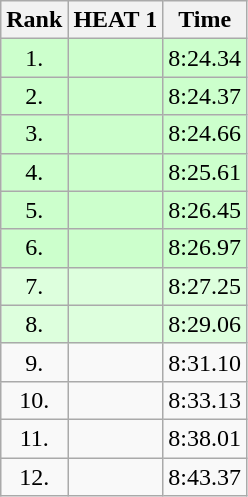<table class="wikitable" style="text-align:center">
<tr>
<th>Rank</th>
<th>HEAT 1</th>
<th>Time</th>
</tr>
<tr style="background:#ccffcc;">
<td>1.</td>
<td align=left></td>
<td>8:24.34</td>
</tr>
<tr style="background:#ccffcc;">
<td>2.</td>
<td align=left></td>
<td>8:24.37</td>
</tr>
<tr style="background:#ccffcc;">
<td>3.</td>
<td align=left></td>
<td>8:24.66</td>
</tr>
<tr style="background:#ccffcc;">
<td>4.</td>
<td align=left></td>
<td>8:25.61</td>
</tr>
<tr style="background:#ccffcc;">
<td>5.</td>
<td align=left></td>
<td>8:26.45</td>
</tr>
<tr style="background:#ccffcc;">
<td>6.</td>
<td align=left></td>
<td>8:26.97</td>
</tr>
<tr style="background:#ddffdd;">
<td>7.</td>
<td align=left></td>
<td>8:27.25</td>
</tr>
<tr style="background:#ddffdd;">
<td>8.</td>
<td align=left></td>
<td>8:29.06</td>
</tr>
<tr>
<td>9.</td>
<td align=left></td>
<td>8:31.10</td>
</tr>
<tr>
<td>10.</td>
<td align=left></td>
<td>8:33.13</td>
</tr>
<tr>
<td>11.</td>
<td align=left></td>
<td>8:38.01</td>
</tr>
<tr>
<td>12.</td>
<td align=left></td>
<td>8:43.37</td>
</tr>
</table>
